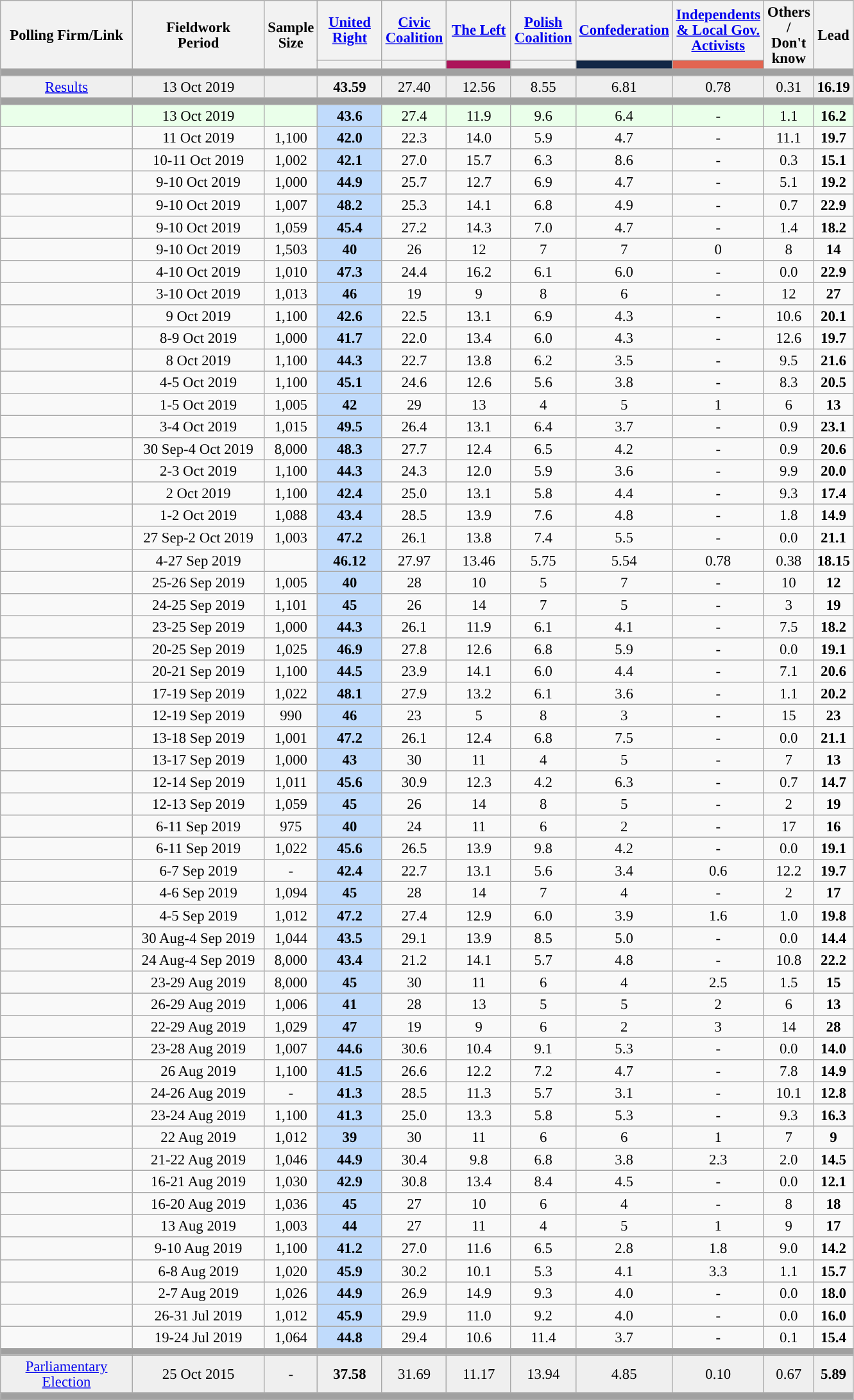<table class="wikitable sortable collapsible" style="text-align:center; font-size:95%; line-height:16px">
<tr style="height:42px;">
<th rowspan="2" style="width:130px;">Polling Firm/Link</th>
<th rowspan="2" data-sort-type="date" style="width:130px;">Fieldwork<br>Period</th>
<th rowspan="2" style="width:20px;">Sample Size</th>
<th style="width:60px;" class="unsortable"><a href='#'>United Right</a></th>
<th style="width:60px;" class="unsortable"><a href='#'>Civic Coalition</a></th>
<th style="width:60px;" class="unsortable"><a href='#'>The Left</a></th>
<th style="width:60px;" class="unsortable"><a href='#'>Polish Coalition</a></th>
<th style="width:60px;" class="unsortable"><a href='#'>Confederation</a></th>
<th style="width:60px;" class="unsortable"><a href='#'>Independents <br>& Local Gov. Activists</a></th>
<th rowspan="2" data-sort-type="number" style="width:40px;">Others /<br>Don't know</th>
<th rowspan="2" data-sort-type="number" style="width:30px;">Lead</th>
</tr>
<tr>
<th data-sort-type="number" style="height:1px; background:"></th>
<th data-sort-type="number" style="height:1px; background:"></th>
<th data-sort-type="number" style="height:1px; background:#ac145a;"></th>
<th data-sort-type="number" style="height:1px; background:"></th>
<th data-sort-type="number" style="height:1px; background:#122746;"></th>
<th data-sort-type="number" style="height:1px; background:#E26551;"></th>
</tr>
<tr>
<td colspan="14" style="background:#A0A0A0"></td>
</tr>
<tr style="background:#EFEFEF;">
<td><a href='#'>Results</a></td>
<td>13 Oct 2019</td>
<td></td>
<td style="background:"><strong>43.59</strong></td>
<td>27.40</td>
<td>12.56</td>
<td>8.55</td>
<td>6.81</td>
<td>0.78</td>
<td>0.31</td>
<td style="background:"><strong>16.19</strong></td>
</tr>
<tr>
<td colspan="14" style="background:#A0A0A0"></td>
</tr>
<tr>
</tr>
<tr style="background:#EAFFEA"|>
<td></td>
<td>13 Oct 2019</td>
<td></td>
<td style="background:#C0DBFC"><strong>43.6</strong></td>
<td>27.4</td>
<td>11.9</td>
<td>9.6</td>
<td>6.4</td>
<td>-</td>
<td>1.1</td>
<td style="background:"><strong>16.2</strong></td>
</tr>
<tr>
<td></td>
<td>11 Oct 2019</td>
<td>1,100</td>
<td style="background:#C0DBFC"><strong>42.0</strong></td>
<td>22.3</td>
<td>14.0</td>
<td>5.9</td>
<td>4.7</td>
<td>-</td>
<td>11.1</td>
<td style="background:"><strong>19.7</strong></td>
</tr>
<tr>
<td></td>
<td>10-11 Oct 2019</td>
<td>1,002</td>
<td style="background:#C0DBFC"><strong>42.1</strong></td>
<td>27.0</td>
<td>15.7</td>
<td>6.3</td>
<td>8.6</td>
<td>-</td>
<td>0.3</td>
<td style="background:"><strong>15.1</strong></td>
</tr>
<tr>
<td></td>
<td>9-10 Oct 2019</td>
<td>1,000</td>
<td style="background:#C0DBFC"><strong>44.9</strong></td>
<td>25.7</td>
<td>12.7</td>
<td>6.9</td>
<td>4.7</td>
<td>-</td>
<td>5.1</td>
<td style="background:"><strong>19.2</strong></td>
</tr>
<tr>
<td></td>
<td>9-10 Oct 2019</td>
<td>1,007</td>
<td style="background:#C0DBFC"><strong>48.2</strong></td>
<td>25.3</td>
<td>14.1</td>
<td>6.8</td>
<td>4.9</td>
<td>-</td>
<td>0.7</td>
<td style="background:"><strong>22.9</strong></td>
</tr>
<tr>
<td></td>
<td>9-10 Oct 2019</td>
<td>1,059</td>
<td style="background:#C0DBFC"><strong>45.4</strong></td>
<td>27.2</td>
<td>14.3</td>
<td>7.0</td>
<td>4.7</td>
<td>-</td>
<td>1.4</td>
<td style="background:"><strong>18.2</strong></td>
</tr>
<tr>
<td></td>
<td>9-10 Oct 2019</td>
<td>1,503</td>
<td style="background:#C0DBFC"><strong>40</strong></td>
<td>26</td>
<td>12</td>
<td>7</td>
<td>7</td>
<td>0</td>
<td>8</td>
<td style="background:"><strong>14</strong></td>
</tr>
<tr>
<td></td>
<td>4-10 Oct 2019</td>
<td>1,010</td>
<td style="background:#C0DBFC"><strong>47.3</strong></td>
<td>24.4</td>
<td>16.2</td>
<td>6.1</td>
<td>6.0</td>
<td>-</td>
<td>0.0</td>
<td style="background:"><strong>22.9</strong></td>
</tr>
<tr>
<td></td>
<td>3-10 Oct 2019</td>
<td>1,013</td>
<td style="background:#C0DBFC"><strong>46</strong></td>
<td>19</td>
<td>9</td>
<td>8</td>
<td>6</td>
<td>-</td>
<td>12</td>
<td style="background:"><strong>27</strong></td>
</tr>
<tr>
<td></td>
<td>9 Oct 2019</td>
<td>1,100</td>
<td style="background:#C0DBFC"><strong>42.6</strong></td>
<td>22.5</td>
<td>13.1</td>
<td>6.9</td>
<td>4.3</td>
<td>-</td>
<td>10.6</td>
<td style="background:"><strong>20.1</strong></td>
</tr>
<tr>
<td></td>
<td>8-9 Oct 2019</td>
<td>1,000</td>
<td style="background:#C0DBFC"><strong>41.7</strong></td>
<td>22.0</td>
<td>13.4</td>
<td>6.0</td>
<td>4.3</td>
<td>-</td>
<td>12.6</td>
<td style="background:"><strong>19.7</strong></td>
</tr>
<tr>
<td></td>
<td>8 Oct 2019</td>
<td>1,100</td>
<td style="background:#C0DBFC"><strong>44.3</strong></td>
<td>22.7</td>
<td>13.8</td>
<td>6.2</td>
<td>3.5</td>
<td>-</td>
<td>9.5</td>
<td style="background:"><strong>21.6</strong></td>
</tr>
<tr>
<td></td>
<td>4-5 Oct 2019</td>
<td>1,100</td>
<td style="background:#C0DBFC"><strong>45.1</strong></td>
<td>24.6</td>
<td>12.6</td>
<td>5.6</td>
<td>3.8</td>
<td>-</td>
<td>8.3</td>
<td style="background:"><strong>20.5</strong></td>
</tr>
<tr>
<td></td>
<td>1-5 Oct 2019</td>
<td>1,005</td>
<td style="background:#C0DBFC"><strong>42</strong></td>
<td>29</td>
<td>13</td>
<td>4</td>
<td>5</td>
<td>1</td>
<td>6</td>
<td style="background:"><strong>13</strong></td>
</tr>
<tr>
<td></td>
<td>3-4 Oct 2019</td>
<td>1,015</td>
<td style="background:#C0DBFC"><strong>49.5</strong></td>
<td>26.4</td>
<td>13.1</td>
<td>6.4</td>
<td>3.7</td>
<td>-</td>
<td>0.9</td>
<td style="background:"><strong>23.1</strong></td>
</tr>
<tr>
<td></td>
<td>30 Sep-4 Oct 2019</td>
<td>8,000</td>
<td style="background:#C0DBFC"><strong>48.3</strong></td>
<td>27.7</td>
<td>12.4</td>
<td>6.5</td>
<td>4.2</td>
<td>-</td>
<td>0.9</td>
<td style="background:"><strong>20.6</strong></td>
</tr>
<tr>
<td></td>
<td>2-3 Oct 2019</td>
<td>1,100</td>
<td style="background:#C0DBFC"><strong>44.3</strong></td>
<td>24.3</td>
<td>12.0</td>
<td>5.9</td>
<td>3.6</td>
<td>-</td>
<td>9.9</td>
<td style="background:"><strong>20.0</strong></td>
</tr>
<tr>
<td></td>
<td>2 Oct 2019</td>
<td>1,100</td>
<td style="background:#C0DBFC"><strong>42.4</strong></td>
<td>25.0</td>
<td>13.1</td>
<td>5.8</td>
<td>4.4</td>
<td>-</td>
<td>9.3</td>
<td style="background:"><strong>17.4</strong></td>
</tr>
<tr>
<td></td>
<td>1-2 Oct 2019</td>
<td>1,088</td>
<td style="background:#C0DBFC"><strong>43.4</strong></td>
<td>28.5</td>
<td>13.9</td>
<td>7.6</td>
<td>4.8</td>
<td>-</td>
<td>1.8</td>
<td style="background:"><strong>14.9</strong></td>
</tr>
<tr>
<td></td>
<td>27 Sep-2 Oct 2019</td>
<td>1,003</td>
<td style="background:#C0DBFC"><strong>47.2</strong></td>
<td>26.1</td>
<td>13.8</td>
<td>7.4</td>
<td>5.5</td>
<td>-</td>
<td>0.0</td>
<td style="background:"><strong>21.1</strong></td>
</tr>
<tr>
<td></td>
<td>4-27 Sep 2019</td>
<td></td>
<td style="background:#C0DBFC"><strong>46.12</strong></td>
<td>27.97</td>
<td>13.46</td>
<td>5.75</td>
<td>5.54</td>
<td>0.78</td>
<td>0.38</td>
<td style="background:"><strong>18.15</strong></td>
</tr>
<tr>
<td></td>
<td>25-26 Sep 2019</td>
<td>1,005</td>
<td style="background:#C0DBFC"><strong>40</strong></td>
<td>28</td>
<td>10</td>
<td>5</td>
<td>7</td>
<td>-</td>
<td>10</td>
<td style="background:"><strong>12</strong></td>
</tr>
<tr>
<td></td>
<td>24-25 Sep 2019</td>
<td>1,101</td>
<td style="background:#C0DBFC"><strong>45</strong></td>
<td>26</td>
<td>14</td>
<td>7</td>
<td>5</td>
<td>-</td>
<td>3</td>
<td style="background:"><strong>19</strong></td>
</tr>
<tr>
<td></td>
<td>23-25 Sep 2019</td>
<td>1,000</td>
<td style="background:#C0DBFC"><strong>44.3</strong></td>
<td>26.1</td>
<td>11.9</td>
<td>6.1</td>
<td>4.1</td>
<td>-</td>
<td>7.5</td>
<td style="background:"><strong>18.2</strong></td>
</tr>
<tr>
<td></td>
<td>20-25 Sep 2019</td>
<td>1,025</td>
<td style="background:#C0DBFC"><strong>46.9</strong></td>
<td>27.8</td>
<td>12.6</td>
<td>6.8</td>
<td>5.9</td>
<td>-</td>
<td>0.0</td>
<td style="background:"><strong>19.1</strong></td>
</tr>
<tr>
<td></td>
<td>20-21 Sep 2019</td>
<td>1,100</td>
<td style="background:#C0DBFC"><strong>44.5</strong></td>
<td>23.9</td>
<td>14.1</td>
<td>6.0</td>
<td>4.4</td>
<td>-</td>
<td>7.1</td>
<td style="background:"><strong>20.6</strong></td>
</tr>
<tr>
<td></td>
<td>17-19 Sep 2019</td>
<td>1,022</td>
<td style="background:#C0DBFC"><strong>48.1</strong></td>
<td>27.9</td>
<td>13.2</td>
<td>6.1</td>
<td>3.6</td>
<td>-</td>
<td>1.1</td>
<td style="background:"><strong>20.2</strong></td>
</tr>
<tr>
<td></td>
<td>12-19 Sep 2019</td>
<td>990</td>
<td style="background:#C0DBFC"><strong>46</strong></td>
<td>23</td>
<td>5</td>
<td>8</td>
<td>3</td>
<td>-</td>
<td>15</td>
<td style="background:"><strong>23</strong></td>
</tr>
<tr>
<td></td>
<td>13-18 Sep 2019</td>
<td>1,001</td>
<td style="background:#C0DBFC"><strong>47.2</strong></td>
<td>26.1</td>
<td>12.4</td>
<td>6.8</td>
<td>7.5</td>
<td>-</td>
<td>0.0</td>
<td style="background:"><strong>21.1</strong></td>
</tr>
<tr>
<td></td>
<td>13-17 Sep 2019</td>
<td>1,000</td>
<td style="background:#C0DBFC"><strong>43</strong></td>
<td>30</td>
<td>11</td>
<td>4</td>
<td>5</td>
<td>-</td>
<td>7</td>
<td style="background:"><strong>13</strong></td>
</tr>
<tr>
<td></td>
<td>12-14 Sep 2019</td>
<td>1,011</td>
<td style="background:#C0DBFC"><strong>45.6</strong></td>
<td>30.9</td>
<td>12.3</td>
<td>4.2</td>
<td>6.3</td>
<td>-</td>
<td>0.7</td>
<td style="background:"><strong>14.7</strong></td>
</tr>
<tr>
<td></td>
<td>12-13 Sep 2019</td>
<td>1,059</td>
<td style="background:#C0DBFC"><strong>45</strong></td>
<td>26</td>
<td>14</td>
<td>8</td>
<td>5</td>
<td>-</td>
<td>2</td>
<td style="background:"><strong>19</strong></td>
</tr>
<tr>
<td></td>
<td>6-11 Sep 2019</td>
<td>975</td>
<td style="background:#C0DBFC"><strong>40</strong></td>
<td>24</td>
<td>11</td>
<td>6</td>
<td>2</td>
<td>-</td>
<td>17</td>
<td style="background:"><strong>16</strong></td>
</tr>
<tr>
<td></td>
<td>6-11 Sep 2019</td>
<td>1,022</td>
<td style="background:#C0DBFC"><strong>45.6</strong></td>
<td>26.5</td>
<td>13.9</td>
<td>9.8</td>
<td>4.2</td>
<td>-</td>
<td>0.0</td>
<td style="background:"><strong>19.1</strong></td>
</tr>
<tr>
<td></td>
<td>6-7 Sep 2019</td>
<td>-</td>
<td style="background:#C0DBFC"><strong>42.4</strong></td>
<td>22.7</td>
<td>13.1</td>
<td>5.6</td>
<td>3.4</td>
<td>0.6</td>
<td>12.2</td>
<td style="background:"><strong>19.7</strong></td>
</tr>
<tr>
<td></td>
<td>4-6 Sep 2019</td>
<td>1,094</td>
<td style="background:#C0DBFC"><strong>45</strong></td>
<td>28</td>
<td>14</td>
<td>7</td>
<td>4</td>
<td>-</td>
<td>2</td>
<td style="background:"><strong>17</strong></td>
</tr>
<tr>
<td></td>
<td>4-5 Sep 2019</td>
<td>1,012</td>
<td style="background:#C0DBFC"><strong>47.2</strong></td>
<td>27.4</td>
<td>12.9</td>
<td>6.0</td>
<td>3.9</td>
<td>1.6</td>
<td>1.0</td>
<td style="background:"><strong>19.8</strong></td>
</tr>
<tr>
<td></td>
<td>30 Aug-4 Sep 2019</td>
<td>1,044</td>
<td style="background:#C0DBFC"><strong>43.5</strong></td>
<td>29.1</td>
<td>13.9</td>
<td>8.5</td>
<td>5.0</td>
<td>-</td>
<td>0.0</td>
<td style="background:"><strong>14.4</strong></td>
</tr>
<tr>
<td></td>
<td>24 Aug-4 Sep 2019</td>
<td>8,000</td>
<td style="background:#C0DBFC"><strong>43.4</strong></td>
<td>21.2</td>
<td>14.1</td>
<td>5.7</td>
<td>4.8</td>
<td>-</td>
<td>10.8</td>
<td style="background:"><strong>22.2</strong></td>
</tr>
<tr>
<td></td>
<td>23-29 Aug 2019</td>
<td>8,000</td>
<td style="background:#C0DBFC"><strong>45</strong></td>
<td>30</td>
<td>11</td>
<td>6</td>
<td>4</td>
<td>2.5</td>
<td>1.5</td>
<td style="background:"><strong>15</strong></td>
</tr>
<tr>
<td></td>
<td>26-29 Aug 2019</td>
<td>1,006</td>
<td style="background:#C0DBFC"><strong>41</strong></td>
<td>28</td>
<td>13</td>
<td>5</td>
<td>5</td>
<td>2</td>
<td>6</td>
<td style="background:"><strong>13</strong></td>
</tr>
<tr>
<td></td>
<td>22-29 Aug 2019</td>
<td>1,029</td>
<td style="background:#C0DBFC"><strong>47</strong></td>
<td>19</td>
<td>9</td>
<td>6</td>
<td>2</td>
<td>3</td>
<td>14</td>
<td style="background:"><strong>28</strong></td>
</tr>
<tr>
<td></td>
<td>23-28 Aug 2019</td>
<td>1,007</td>
<td style="background:#C0DBFC"><strong>44.6</strong></td>
<td>30.6</td>
<td>10.4</td>
<td>9.1</td>
<td>5.3</td>
<td>-</td>
<td>0.0</td>
<td style="background:"><strong>14.0</strong></td>
</tr>
<tr>
<td></td>
<td>26 Aug 2019</td>
<td>1,100</td>
<td style="background:#C0DBFC"><strong>41.5</strong></td>
<td>26.6</td>
<td>12.2</td>
<td>7.2</td>
<td>4.7</td>
<td>-</td>
<td>7.8</td>
<td style="background:"><strong>14.9</strong></td>
</tr>
<tr>
<td></td>
<td>24-26 Aug 2019</td>
<td>-</td>
<td style="background:#C0DBFC"><strong>41.3</strong></td>
<td>28.5</td>
<td>11.3</td>
<td>5.7</td>
<td>3.1</td>
<td>-</td>
<td>10.1</td>
<td style="background:"><strong>12.8</strong></td>
</tr>
<tr>
<td></td>
<td>23-24 Aug 2019</td>
<td>1,100</td>
<td style="background:#C0DBFC"><strong>41.3</strong></td>
<td>25.0</td>
<td>13.3</td>
<td>5.8</td>
<td>5.3</td>
<td>-</td>
<td>9.3</td>
<td style="background:"><strong>16.3</strong></td>
</tr>
<tr>
<td></td>
<td>22 Aug 2019</td>
<td>1,012</td>
<td style="background:#C0DBFC"><strong>39</strong></td>
<td>30</td>
<td>11</td>
<td>6</td>
<td>6</td>
<td>1</td>
<td>7</td>
<td style="background:"><strong>9</strong></td>
</tr>
<tr>
<td></td>
<td>21-22 Aug 2019</td>
<td>1,046</td>
<td style="background:#C0DBFC"><strong>44.9</strong></td>
<td>30.4</td>
<td>9.8</td>
<td>6.8</td>
<td>3.8</td>
<td>2.3</td>
<td>2.0</td>
<td style="background:"><strong>14.5</strong></td>
</tr>
<tr>
<td></td>
<td>16-21 Aug 2019</td>
<td>1,030</td>
<td style="background:#C0DBFC"><strong>42.9</strong></td>
<td>30.8</td>
<td>13.4</td>
<td>8.4</td>
<td>4.5</td>
<td>-</td>
<td>0.0</td>
<td style="background:"><strong>12.1</strong></td>
</tr>
<tr>
<td></td>
<td>16-20 Aug 2019</td>
<td>1,036</td>
<td style="background:#C0DBFC"><strong>45</strong></td>
<td>27</td>
<td>10</td>
<td>6</td>
<td>4</td>
<td>-</td>
<td>8</td>
<td style="background:"><strong>18</strong></td>
</tr>
<tr>
<td></td>
<td>13 Aug 2019</td>
<td>1,003</td>
<td style="background:#C0DBFC"><strong>44</strong></td>
<td>27</td>
<td>11</td>
<td>4</td>
<td>5</td>
<td>1</td>
<td>9</td>
<td style="background:"><strong>17</strong></td>
</tr>
<tr>
<td></td>
<td>9-10 Aug 2019</td>
<td>1,100</td>
<td style="background:#C0DBFC"><strong>41.2</strong></td>
<td>27.0</td>
<td>11.6</td>
<td>6.5</td>
<td>2.8</td>
<td>1.8</td>
<td>9.0</td>
<td style="background:"><strong>14.2</strong></td>
</tr>
<tr>
<td></td>
<td>6-8 Aug 2019</td>
<td>1,020</td>
<td style="background:#C0DBFC"><strong>45.9</strong></td>
<td>30.2</td>
<td>10.1</td>
<td>5.3</td>
<td>4.1</td>
<td>3.3</td>
<td>1.1</td>
<td style="background:"><strong>15.7</strong></td>
</tr>
<tr>
<td></td>
<td>2-7 Aug 2019</td>
<td>1,026</td>
<td style="background:#C0DBFC"><strong>44.9</strong></td>
<td>26.9</td>
<td>14.9</td>
<td>9.3</td>
<td>4.0</td>
<td>-</td>
<td>0.0</td>
<td style="background:"><strong>18.0</strong></td>
</tr>
<tr>
<td></td>
<td>26-31 Jul 2019</td>
<td>1,012</td>
<td style="background:#C0DBFC"><strong>45.9</strong></td>
<td>29.9</td>
<td>11.0</td>
<td>9.2</td>
<td>4.0</td>
<td>-</td>
<td>0.0</td>
<td style="background:"><strong>16.0</strong></td>
</tr>
<tr>
<td></td>
<td>19-24 Jul 2019</td>
<td>1,064</td>
<td style="background:#C0DBFC"><strong>44.8</strong></td>
<td>29.4</td>
<td>10.6</td>
<td>11.4</td>
<td>3.7</td>
<td>-</td>
<td>0.1</td>
<td style="background:"><strong>15.4</strong></td>
</tr>
<tr>
<td colspan="14" style="background:#A0A0A0"></td>
</tr>
<tr style="background:#EFEFEF;">
<td><a href='#'>Parliamentary Election</a></td>
<td>25 Oct 2015</td>
<td>-</td>
<td style="background:"><strong>37.58</strong></td>
<td>31.69</td>
<td>11.17</td>
<td>13.94</td>
<td>4.85</td>
<td>0.10</td>
<td>0.67</td>
<td style="background:"><strong>5.89</strong></td>
</tr>
<tr>
<td colspan="14" style="background:#A0A0A0"></td>
</tr>
<tr>
</tr>
</table>
